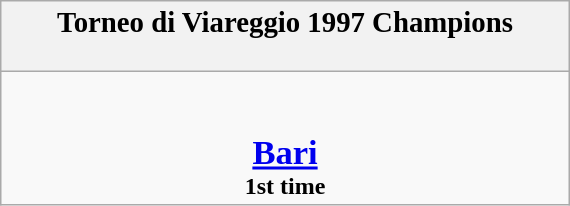<table class="wikitable" style="margin: 0 auto; width: 30%;">
<tr>
<th><big>Torneo di Viareggio 1997 Champions</big><br><br></th>
</tr>
<tr>
<td align=center><br><br><big><big><strong><a href='#'>Bari</a></strong><br></big></big><strong>1st time</strong></td>
</tr>
</table>
